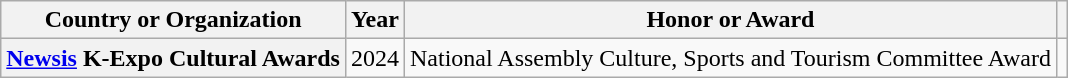<table class="wikitable plainrowheaders sortable">
<tr>
<th scope="col">Country or Organization</th>
<th scope="col">Year</th>
<th scope="col">Honor or Award</th>
<th scope="col" class="unsortable"></th>
</tr>
<tr>
<th scope="row"><a href='#'>Newsis</a> K-Expo Cultural Awards</th>
<td style="text-align:center">2024</td>
<td>National Assembly Culture, Sports and Tourism Committee Award</td>
<td style="text-align:center"></td>
</tr>
</table>
